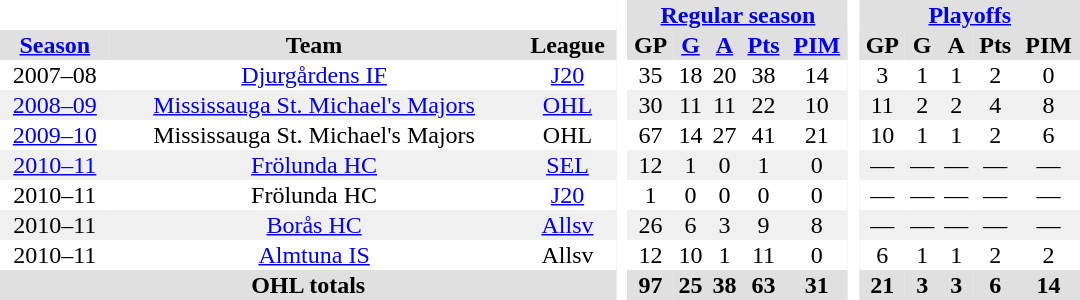<table border="0" cellpadding="1" cellspacing="0" ID="Table3" style="text-align:center; width:45em">
<tr bgcolor="#e0e0e0">
<th colspan="3" bgcolor="#ffffff"> </th>
<th rowspan="99" bgcolor="#ffffff"> </th>
<th colspan="5"><a href='#'>Regular season</a></th>
<th rowspan="99" bgcolor="#ffffff"> </th>
<th colspan="5"><a href='#'>Playoffs</a></th>
</tr>
<tr bgcolor="#e0e0e0">
<th><a href='#'>Season</a></th>
<th>Team</th>
<th>League</th>
<th>GP</th>
<th><a href='#'>G</a></th>
<th><a href='#'>A</a></th>
<th><a href='#'>Pts</a></th>
<th><a href='#'>PIM</a></th>
<th>GP</th>
<th>G</th>
<th>A</th>
<th>Pts</th>
<th>PIM</th>
</tr>
<tr>
<td>2007–08</td>
<td><a href='#'>Djurgårdens IF</a></td>
<td><a href='#'>J20</a></td>
<td>35</td>
<td>18</td>
<td>20</td>
<td>38</td>
<td>14</td>
<td>3</td>
<td>1</td>
<td>1</td>
<td>2</td>
<td>0</td>
</tr>
<tr bgcolor="#f0f0f0">
<td><a href='#'>2008–09</a></td>
<td><a href='#'>Mississauga St. Michael's Majors</a></td>
<td><a href='#'>OHL</a></td>
<td>30</td>
<td>11</td>
<td>11</td>
<td>22</td>
<td>10</td>
<td>11</td>
<td>2</td>
<td>2</td>
<td>4</td>
<td>8</td>
</tr>
<tr>
<td><a href='#'>2009–10</a></td>
<td>Mississauga St. Michael's Majors</td>
<td>OHL</td>
<td>67</td>
<td>14</td>
<td>27</td>
<td>41</td>
<td>21</td>
<td>10</td>
<td>1</td>
<td>1</td>
<td>2</td>
<td>6</td>
</tr>
<tr bgcolor="#f0f0f0">
<td><a href='#'>2010–11</a></td>
<td><a href='#'>Frölunda HC</a></td>
<td><a href='#'>SEL</a></td>
<td>12</td>
<td>1</td>
<td>0</td>
<td>1</td>
<td>0</td>
<td>—</td>
<td>—</td>
<td>—</td>
<td>—</td>
<td>—</td>
</tr>
<tr>
<td>2010–11</td>
<td>Frölunda HC</td>
<td><a href='#'>J20</a></td>
<td>1</td>
<td>0</td>
<td>0</td>
<td>0</td>
<td>0</td>
<td>—</td>
<td>—</td>
<td>—</td>
<td>—</td>
<td>—</td>
</tr>
<tr bgcolor="#f0f0f0">
<td>2010–11</td>
<td><a href='#'>Borås HC</a></td>
<td><a href='#'>Allsv</a></td>
<td>26</td>
<td>6</td>
<td>3</td>
<td>9</td>
<td>8</td>
<td>—</td>
<td>—</td>
<td>—</td>
<td>—</td>
<td>—</td>
</tr>
<tr>
<td>2010–11</td>
<td><a href='#'>Almtuna IS</a></td>
<td>Allsv</td>
<td>12</td>
<td>10</td>
<td>1</td>
<td>11</td>
<td>0</td>
<td>6</td>
<td>1</td>
<td>1</td>
<td>2</td>
<td>2</td>
</tr>
<tr bgcolor="#e0e0e0">
<th colspan="3">OHL totals</th>
<th>97</th>
<th>25</th>
<th>38</th>
<th>63</th>
<th>31</th>
<th>21</th>
<th>3</th>
<th>3</th>
<th>6</th>
<th>14</th>
</tr>
</table>
